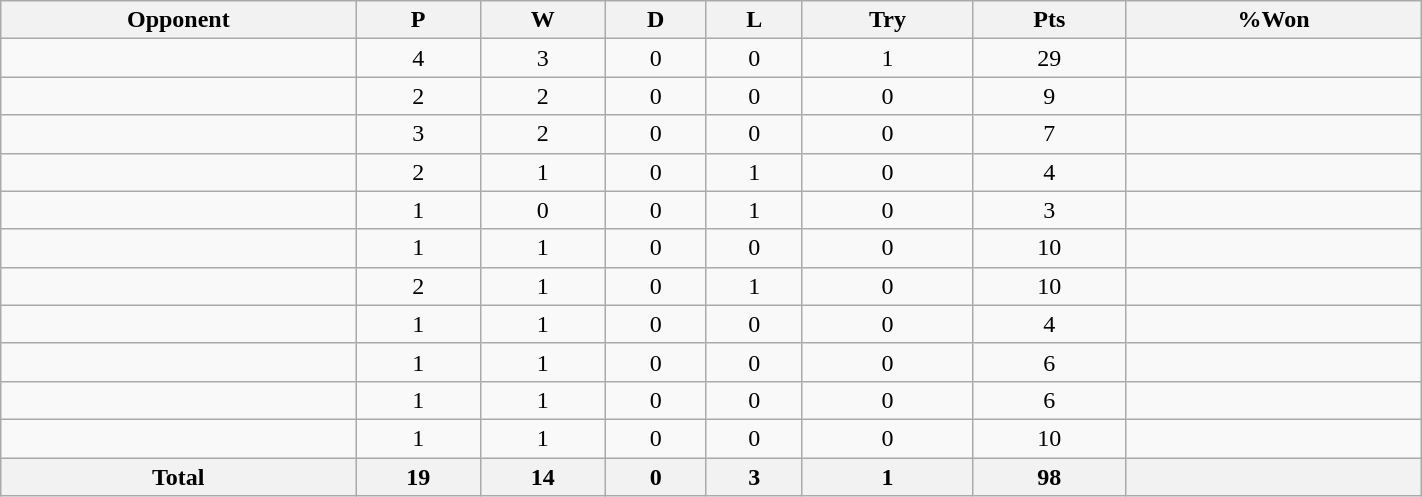<table class="wikitable sortable" style="text-align:center;width:75%">
<tr>
<th style="width:25%;">Opponent</th>
<th abbr="Played" style="width:15px;">P</th>
<th abbr="Won" style="width:10px;">W</th>
<th abbr="Drawn" style="width:10px;">D</th>
<th abbr="Lost" style="width:10px;">L</th>
<th abbr="Tries" style="width:15px;">Try</th>
<th abbr="Points" style="width:18px;">Pts</th>
<th abbr="Won" style="width:15px;">%Won</th>
</tr>
<tr>
<td align="left"></td>
<td>4</td>
<td>3</td>
<td>0</td>
<td>0</td>
<td>1</td>
<td>29</td>
<td></td>
</tr>
<tr>
<td align="left"></td>
<td>2</td>
<td>2</td>
<td>0</td>
<td>0</td>
<td>0</td>
<td>9</td>
<td></td>
</tr>
<tr>
<td align="left"></td>
<td>3</td>
<td>2</td>
<td>0</td>
<td>0</td>
<td>0</td>
<td>7</td>
<td></td>
</tr>
<tr>
<td align="left"></td>
<td>2</td>
<td>1</td>
<td>0</td>
<td>1</td>
<td>0</td>
<td>4</td>
<td></td>
</tr>
<tr>
<td align="left"></td>
<td>1</td>
<td>0</td>
<td>0</td>
<td>1</td>
<td>0</td>
<td>3</td>
<td></td>
</tr>
<tr>
<td align="left"></td>
<td>1</td>
<td>1</td>
<td>0</td>
<td>0</td>
<td>0</td>
<td>10</td>
<td></td>
</tr>
<tr>
<td align="left"></td>
<td>2</td>
<td>1</td>
<td>0</td>
<td>1</td>
<td>0</td>
<td>10</td>
<td></td>
</tr>
<tr>
<td align="left"></td>
<td>1</td>
<td>1</td>
<td>0</td>
<td>0</td>
<td>0</td>
<td>4</td>
<td></td>
</tr>
<tr>
<td align="left"></td>
<td>1</td>
<td>1</td>
<td>0</td>
<td>0</td>
<td>0</td>
<td>6</td>
<td></td>
</tr>
<tr>
<td align="left"></td>
<td>1</td>
<td>1</td>
<td>0</td>
<td>0</td>
<td>0</td>
<td>6</td>
<td></td>
</tr>
<tr>
<td align="left"></td>
<td>1</td>
<td>1</td>
<td>0</td>
<td>0</td>
<td>0</td>
<td>10</td>
<td></td>
</tr>
<tr>
<th>Total</th>
<th>19</th>
<th>14</th>
<th>0</th>
<th>3</th>
<th>1</th>
<th>98</th>
<th></th>
</tr>
</table>
